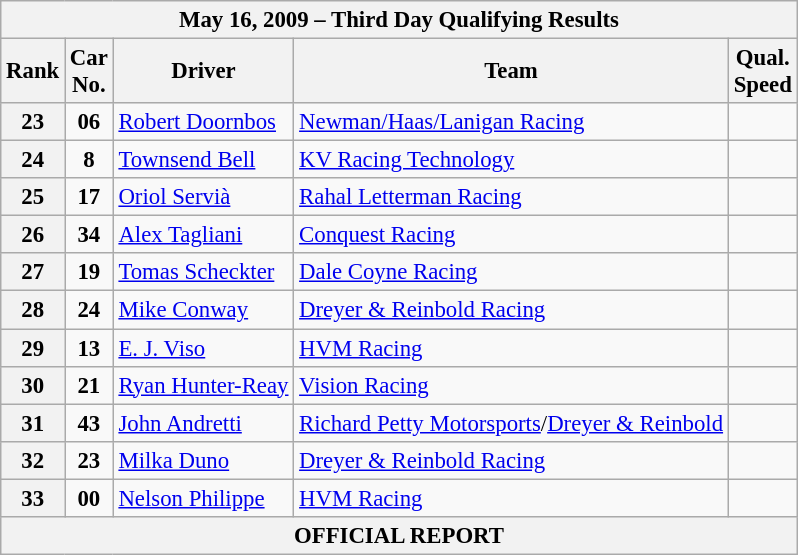<table class="wikitable" style="font-size:95%;">
<tr>
<th colspan=9>May 16, 2009 – Third Day Qualifying Results</th>
</tr>
<tr>
<th>Rank</th>
<th>Car<br>No.</th>
<th>Driver</th>
<th>Team</th>
<th>Qual.<br>Speed</th>
</tr>
<tr>
<th>23</th>
<td align=center><strong>06</strong></td>
<td> <a href='#'>Robert Doornbos</a> <strong></strong></td>
<td><a href='#'>Newman/Haas/Lanigan Racing</a></td>
<td align=center></td>
</tr>
<tr>
<th>24</th>
<td align=center><strong>8</strong></td>
<td> <a href='#'>Townsend Bell</a></td>
<td><a href='#'>KV Racing Technology</a></td>
<td align=center></td>
</tr>
<tr>
<th>25</th>
<td align=center><strong>17</strong></td>
<td> <a href='#'>Oriol Servià</a></td>
<td><a href='#'>Rahal Letterman Racing</a></td>
<td align=center></td>
</tr>
<tr>
<th>26</th>
<td align=center><strong>34</strong></td>
<td> <a href='#'>Alex Tagliani</a> <strong></strong></td>
<td><a href='#'>Conquest Racing</a></td>
<td align=center></td>
</tr>
<tr>
<th>27</th>
<td align=center><strong>19</strong></td>
<td> <a href='#'>Tomas Scheckter</a></td>
<td><a href='#'>Dale Coyne Racing</a></td>
<td align=center></td>
</tr>
<tr>
<th>28</th>
<td align=center><strong>24</strong></td>
<td> <a href='#'>Mike Conway</a> <strong></strong></td>
<td><a href='#'>Dreyer & Reinbold Racing</a></td>
<td align=center></td>
</tr>
<tr>
<th>29</th>
<td align=center><strong>13</strong></td>
<td> <a href='#'>E. J. Viso</a></td>
<td><a href='#'>HVM Racing</a></td>
<td align=center></td>
</tr>
<tr>
<th>30</th>
<td align=center><strong>21</strong></td>
<td> <a href='#'>Ryan Hunter-Reay</a></td>
<td><a href='#'>Vision Racing</a></td>
<td align=center></td>
</tr>
<tr>
<th>31</th>
<td align=center><strong>43</strong></td>
<td> <a href='#'>John Andretti</a></td>
<td><a href='#'>Richard Petty Motorsports</a>/<a href='#'>Dreyer & Reinbold</a></td>
<td align=center></td>
</tr>
<tr>
<th>32</th>
<td align=center><strong>23</strong></td>
<td> <a href='#'>Milka Duno</a></td>
<td><a href='#'>Dreyer & Reinbold Racing</a></td>
<td align=center></td>
</tr>
<tr>
<th>33</th>
<td align=center><strong>00</strong></td>
<td> <a href='#'>Nelson Philippe</a> <strong></strong></td>
<td><a href='#'>HVM Racing</a></td>
<td align=center></td>
</tr>
<tr>
<th colspan=5>OFFICIAL REPORT</th>
</tr>
</table>
